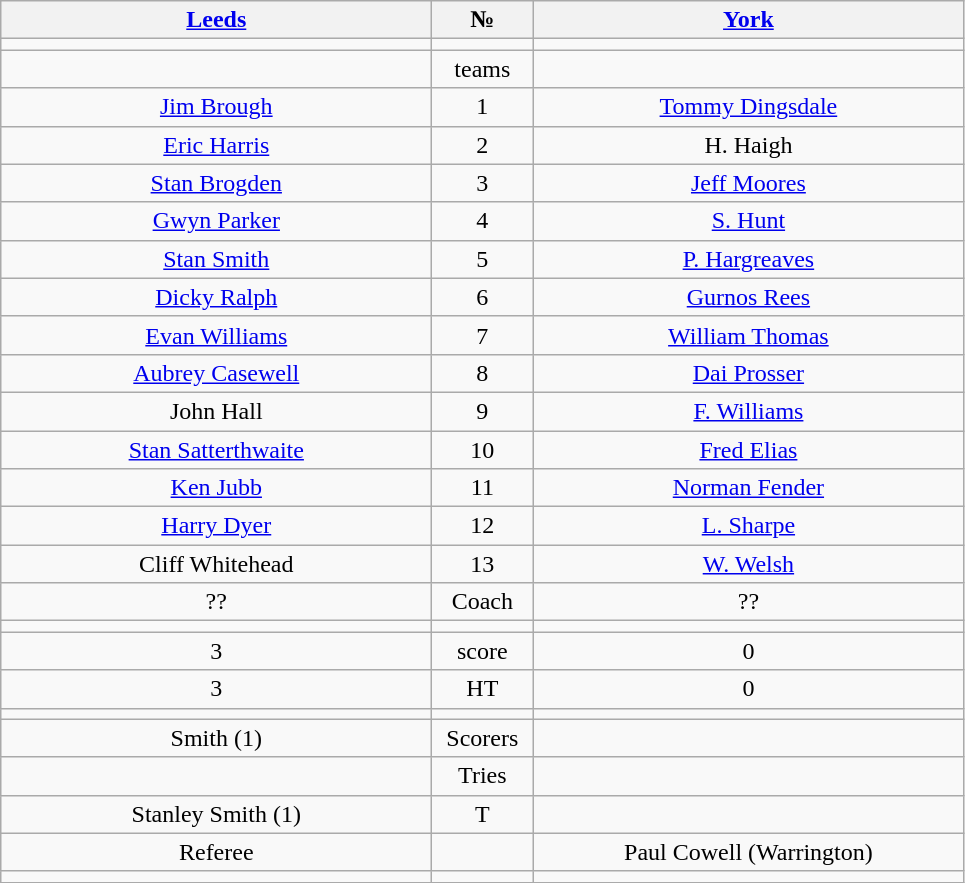<table class="wikitable" style="text-align:center;">
<tr>
<th width=280 abbr=winner><a href='#'>Leeds</a></th>
<th width=60 abbr="Number">№</th>
<th width=280 abbr=runner-up><a href='#'>York</a></th>
</tr>
<tr>
<td></td>
<td></td>
<td></td>
</tr>
<tr>
<td></td>
<td>teams</td>
<td></td>
</tr>
<tr>
<td><a href='#'>Jim Brough</a></td>
<td>1</td>
<td><a href='#'>Tommy Dingsdale</a></td>
</tr>
<tr>
<td><a href='#'>Eric Harris</a></td>
<td>2</td>
<td>H. Haigh</td>
</tr>
<tr>
<td><a href='#'>Stan Brogden</a></td>
<td>3</td>
<td><a href='#'>Jeff Moores</a></td>
</tr>
<tr>
<td><a href='#'>Gwyn Parker</a></td>
<td>4</td>
<td><a href='#'>S. Hunt</a></td>
</tr>
<tr>
<td><a href='#'>Stan Smith</a></td>
<td>5</td>
<td><a href='#'>P. Hargreaves</a></td>
</tr>
<tr>
<td><a href='#'>Dicky Ralph</a></td>
<td>6</td>
<td><a href='#'>Gurnos Rees</a></td>
</tr>
<tr>
<td><a href='#'>Evan Williams</a></td>
<td>7</td>
<td><a href='#'>William Thomas</a></td>
</tr>
<tr>
<td><a href='#'>Aubrey Casewell</a></td>
<td>8</td>
<td><a href='#'>Dai Prosser</a></td>
</tr>
<tr>
<td>John Hall</td>
<td>9</td>
<td><a href='#'>F. Williams</a></td>
</tr>
<tr>
<td><a href='#'>Stan Satterthwaite</a></td>
<td>10</td>
<td><a href='#'>Fred Elias</a></td>
</tr>
<tr>
<td><a href='#'>Ken Jubb</a></td>
<td>11</td>
<td><a href='#'>Norman Fender</a></td>
</tr>
<tr>
<td><a href='#'>Harry Dyer</a></td>
<td>12</td>
<td><a href='#'>L. Sharpe</a></td>
</tr>
<tr>
<td>Cliff Whitehead</td>
<td>13</td>
<td><a href='#'>W. Welsh</a></td>
</tr>
<tr>
<td>??</td>
<td>Coach</td>
<td>??</td>
</tr>
<tr>
<td></td>
<td></td>
<td></td>
</tr>
<tr>
<td>3</td>
<td>score</td>
<td>0</td>
</tr>
<tr>
<td>3</td>
<td>HT</td>
<td>0</td>
</tr>
<tr>
<td></td>
<td></td>
<td></td>
</tr>
<tr>
<td>Smith (1)</td>
<td>Scorers</td>
<td></td>
</tr>
<tr>
<td></td>
<td>Tries</td>
<td></td>
</tr>
<tr>
<td>Stanley Smith (1)</td>
<td>T</td>
<td></td>
</tr>
<tr>
<td>Referee</td>
<td></td>
<td>Paul Cowell (Warrington)</td>
</tr>
<tr>
<td></td>
<td></td>
<td></td>
</tr>
</table>
